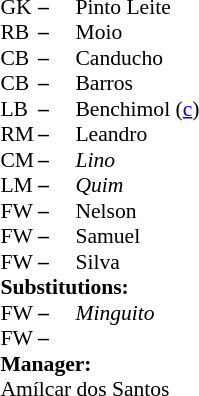<table style="font-size:90%;" cellspacing="0" cellpadding="0" align="center">
<tr>
<th width=25></th>
<th width=25></th>
</tr>
<tr>
<td>GK</td>
<td><strong>–</strong></td>
<td> Pinto Leite</td>
</tr>
<tr>
<td>RB</td>
<td><strong>–</strong></td>
<td> Moio</td>
</tr>
<tr>
<td>CB</td>
<td><strong>–</strong></td>
<td> Canducho</td>
</tr>
<tr>
<td>CB</td>
<td><strong>–</strong></td>
<td> Barros</td>
</tr>
<tr>
<td>LB</td>
<td><strong>–</strong></td>
<td> Benchimol (<a href='#'>c</a>)</td>
</tr>
<tr>
<td>RM</td>
<td><strong>–</strong></td>
<td> Leandro</td>
</tr>
<tr>
<td>CM</td>
<td><strong>–</strong></td>
<td> <em>Lino</em></td>
</tr>
<tr>
<td>LM</td>
<td><strong>–</strong></td>
<td> <em>Quim</em></td>
</tr>
<tr>
<td>FW</td>
<td><strong>–</strong></td>
<td> Nelson</td>
</tr>
<tr>
<td>FW</td>
<td><strong>–</strong></td>
<td> Samuel</td>
</tr>
<tr>
<td>FW</td>
<td><strong>–</strong></td>
<td> Silva</td>
<td></td>
<td></td>
</tr>
<tr>
<td colspan=3><strong>Substitutions:</strong></td>
</tr>
<tr>
<td>FW</td>
<td><strong>–</strong></td>
<td> <em>Minguito</em></td>
<td></td>
<td></td>
</tr>
<tr>
<td>FW</td>
<td><strong>–</strong></td>
<td></td>
</tr>
<tr>
<td colspan=3><strong>Manager:</strong></td>
</tr>
<tr>
<td colspan=4> Amílcar dos Santos</td>
</tr>
</table>
